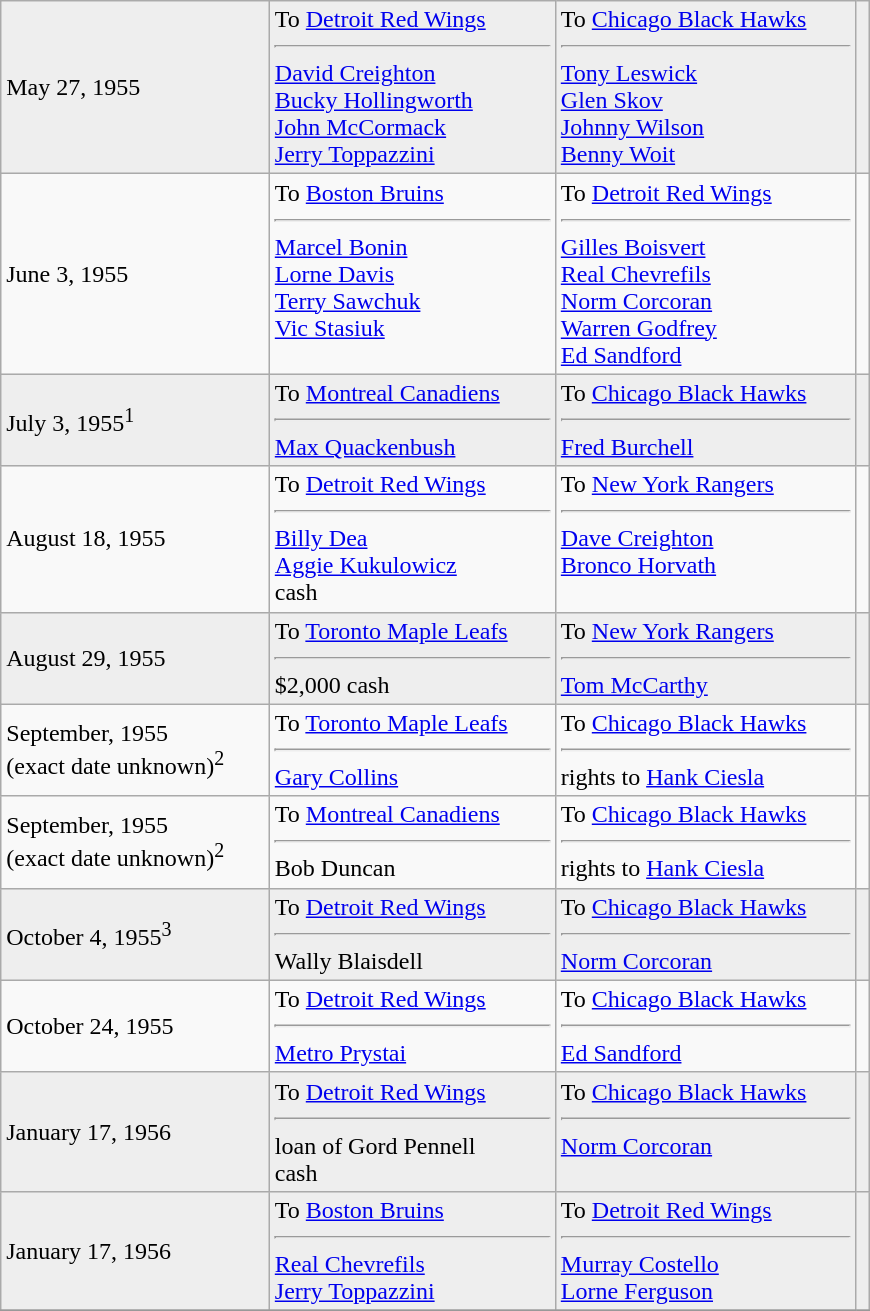<table class="wikitable" style="border:1px solid #999999; width:580px;">
<tr bgcolor="eeeeee">
<td>May 27, 1955</td>
<td valign="top">To <a href='#'>Detroit Red Wings</a><hr><a href='#'>David Creighton</a><br><a href='#'>Bucky Hollingworth</a><br><a href='#'>John McCormack</a><br><a href='#'>Jerry Toppazzini</a></td>
<td valign="top">To <a href='#'>Chicago Black Hawks</a><hr><a href='#'>Tony Leswick</a><br><a href='#'>Glen Skov</a><br><a href='#'>Johnny Wilson</a><br><a href='#'>Benny Woit</a></td>
<td></td>
</tr>
<tr>
<td>June 3, 1955</td>
<td valign="top">To <a href='#'>Boston Bruins</a><hr><a href='#'>Marcel Bonin</a><br><a href='#'>Lorne Davis</a><br><a href='#'>Terry Sawchuk</a><br><a href='#'>Vic Stasiuk</a></td>
<td valign="top">To <a href='#'>Detroit Red Wings</a><hr><a href='#'>Gilles Boisvert</a><br><a href='#'>Real Chevrefils</a><br><a href='#'>Norm Corcoran</a><br><a href='#'>Warren Godfrey</a><br><a href='#'>Ed Sandford</a></td>
<td></td>
</tr>
<tr bgcolor="eeeeee">
<td>July 3, 1955<sup>1</sup></td>
<td valign="top">To <a href='#'>Montreal Canadiens</a><hr><a href='#'>Max Quackenbush</a></td>
<td valign="top">To <a href='#'>Chicago Black Hawks</a><hr><a href='#'>Fred Burchell</a></td>
<td></td>
</tr>
<tr>
<td>August 18, 1955</td>
<td valign="top">To <a href='#'>Detroit Red Wings</a><hr><a href='#'>Billy Dea</a><br><a href='#'>Aggie Kukulowicz</a><br>cash</td>
<td valign="top">To <a href='#'>New York Rangers</a><hr><a href='#'>Dave Creighton</a><br><a href='#'>Bronco Horvath</a></td>
<td></td>
</tr>
<tr bgcolor="eeeeee">
<td>August 29, 1955</td>
<td valign="top">To <a href='#'>Toronto Maple Leafs</a><hr>$2,000 cash</td>
<td valign="top">To <a href='#'>New York Rangers</a><hr><a href='#'>Tom McCarthy</a></td>
<td></td>
</tr>
<tr>
<td>September, 1955<br>(exact date unknown)<sup>2</sup></td>
<td valign="top">To <a href='#'>Toronto Maple Leafs</a><hr><a href='#'>Gary Collins</a></td>
<td valign="top">To <a href='#'>Chicago Black Hawks</a><hr>rights to <a href='#'>Hank Ciesla</a></td>
<td></td>
</tr>
<tr>
<td>September, 1955<br>(exact date unknown)<sup>2</sup></td>
<td valign="top">To <a href='#'>Montreal Canadiens</a><hr>Bob Duncan</td>
<td valign="top">To <a href='#'>Chicago Black Hawks</a><hr>rights to <a href='#'>Hank Ciesla</a></td>
<td></td>
</tr>
<tr bgcolor="eeeeee">
<td>October 4, 1955<sup>3</sup></td>
<td valign="top">To <a href='#'>Detroit Red Wings</a><hr>Wally Blaisdell</td>
<td valign="top">To <a href='#'>Chicago Black Hawks</a><hr><a href='#'>Norm Corcoran</a></td>
<td></td>
</tr>
<tr>
<td>October 24, 1955</td>
<td valign="top">To <a href='#'>Detroit Red Wings</a><hr><a href='#'>Metro Prystai</a></td>
<td valign="top">To <a href='#'>Chicago Black Hawks</a><hr><a href='#'>Ed Sandford</a></td>
<td></td>
</tr>
<tr bgcolor="eeeeee">
<td>January 17, 1956</td>
<td valign="top">To <a href='#'>Detroit Red Wings</a><hr>loan of Gord Pennell<br>cash</td>
<td valign="top">To <a href='#'>Chicago Black Hawks</a><hr><a href='#'>Norm Corcoran</a></td>
<td></td>
</tr>
<tr bgcolor="eeeeee">
<td>January 17, 1956</td>
<td valign="top">To <a href='#'>Boston Bruins</a><hr><a href='#'>Real Chevrefils</a><br><a href='#'>Jerry Toppazzini</a></td>
<td valign="top">To <a href='#'>Detroit Red Wings</a><hr><a href='#'>Murray Costello</a><br><a href='#'>Lorne Ferguson</a></td>
<td></td>
</tr>
<tr bgcolor="eeeeee">
</tr>
</table>
